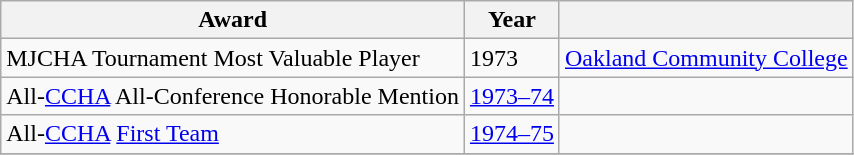<table class="wikitable">
<tr>
<th>Award</th>
<th>Year</th>
<th></th>
</tr>
<tr>
<td>MJCHA Tournament Most Valuable Player</td>
<td>1973</td>
<td><a href='#'>Oakland Community College</a></td>
</tr>
<tr>
<td>All-<a href='#'>CCHA</a> All-Conference Honorable Mention</td>
<td><a href='#'>1973–74</a></td>
<td></td>
</tr>
<tr>
<td>All-<a href='#'>CCHA</a> <a href='#'>First Team</a></td>
<td><a href='#'>1974–75</a></td>
<td></td>
</tr>
<tr>
</tr>
</table>
